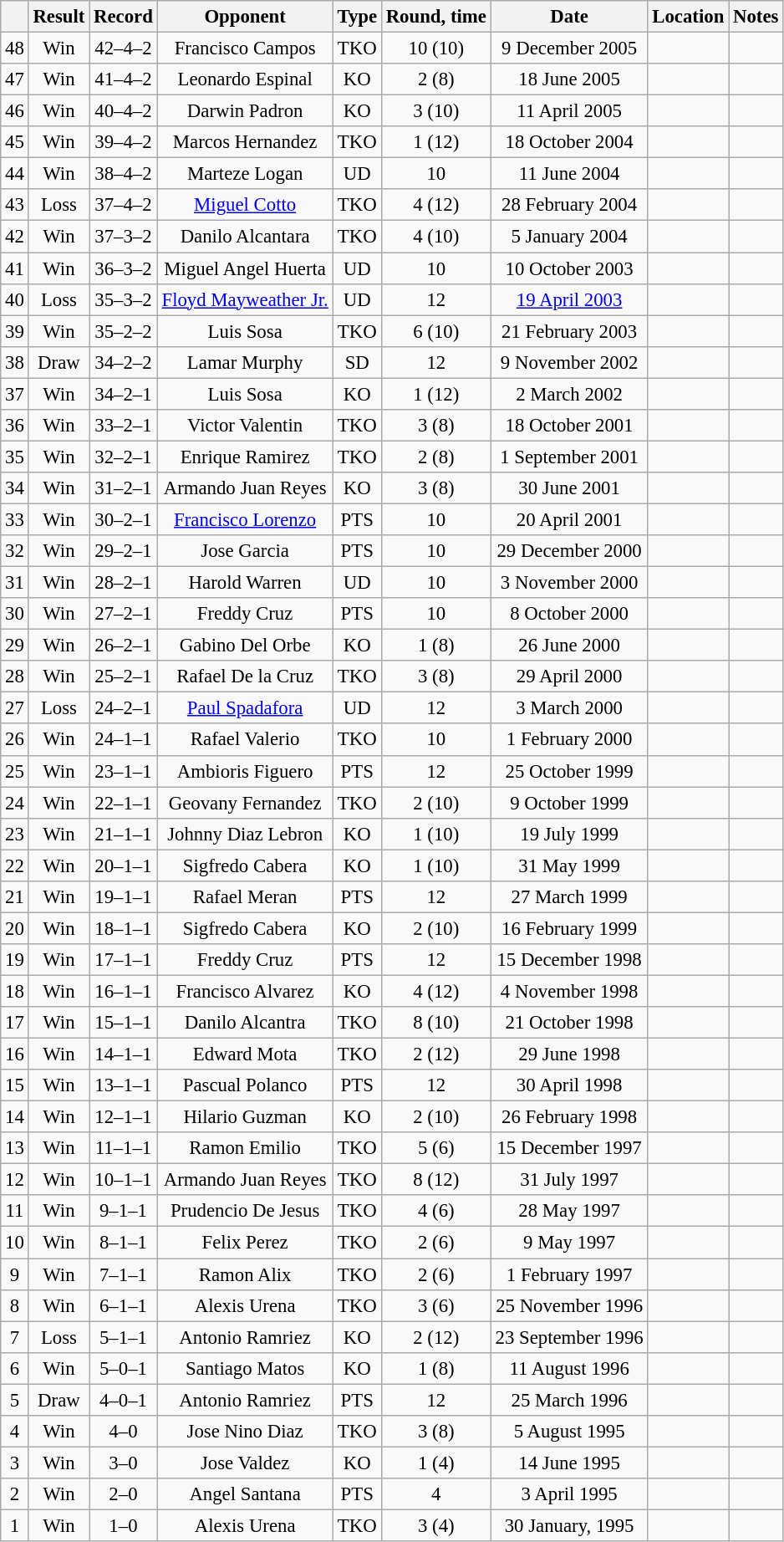<table class="wikitable" style="text-align:center; font-size:95%">
<tr>
<th></th>
<th>Result</th>
<th>Record</th>
<th>Opponent</th>
<th>Type</th>
<th>Round, time</th>
<th>Date</th>
<th>Location</th>
<th>Notes</th>
</tr>
<tr>
<td>48</td>
<td>Win</td>
<td>42–4–2</td>
<td> Francisco Campos</td>
<td>TKO</td>
<td>10 (10)</td>
<td>9 December 2005</td>
<td> </td>
<td></td>
</tr>
<tr>
<td>47</td>
<td>Win</td>
<td>41–4–2</td>
<td> Leonardo Espinal</td>
<td>KO</td>
<td>2 (8)</td>
<td>18 June 2005</td>
<td> </td>
<td></td>
</tr>
<tr>
<td>46</td>
<td>Win</td>
<td>40–4–2</td>
<td> Darwin Padron</td>
<td>KO</td>
<td>3 (10)</td>
<td>11 April 2005</td>
<td> </td>
<td></td>
</tr>
<tr>
<td>45</td>
<td>Win</td>
<td>39–4–2</td>
<td> Marcos Hernandez</td>
<td>TKO</td>
<td>1 (12)</td>
<td>18 October 2004</td>
<td> </td>
<td></td>
</tr>
<tr>
<td>44</td>
<td>Win</td>
<td>38–4–2</td>
<td> Marteze Logan</td>
<td>UD</td>
<td>10</td>
<td>11 June 2004</td>
<td> </td>
<td></td>
</tr>
<tr>
<td>43</td>
<td>Loss</td>
<td>37–4–2</td>
<td> <a href='#'>Miguel Cotto</a></td>
<td>TKO</td>
<td>4 (12)</td>
<td>28 February 2004</td>
<td> </td>
<td></td>
</tr>
<tr>
<td>42</td>
<td>Win</td>
<td>37–3–2</td>
<td> Danilo Alcantara</td>
<td>TKO</td>
<td>4 (10)</td>
<td>5 January 2004</td>
<td> </td>
<td></td>
</tr>
<tr>
<td>41</td>
<td>Win</td>
<td>36–3–2</td>
<td> Miguel Angel Huerta</td>
<td>UD</td>
<td>10</td>
<td>10 October 2003</td>
<td> </td>
<td></td>
</tr>
<tr>
<td>40</td>
<td>Loss</td>
<td>35–3–2</td>
<td> <a href='#'>Floyd Mayweather Jr.</a></td>
<td>UD</td>
<td>12</td>
<td><a href='#'>19 April 2003</a></td>
<td> </td>
<td></td>
</tr>
<tr>
<td>39</td>
<td>Win</td>
<td>35–2–2</td>
<td> Luis Sosa</td>
<td>TKO</td>
<td>6 (10)</td>
<td>21 February 2003</td>
<td> </td>
<td></td>
</tr>
<tr>
<td>38</td>
<td>Draw</td>
<td>34–2–2</td>
<td> Lamar Murphy</td>
<td>SD</td>
<td>12</td>
<td>9 November 2002</td>
<td> </td>
<td></td>
</tr>
<tr>
<td>37</td>
<td>Win</td>
<td>34–2–1</td>
<td> Luis Sosa</td>
<td>KO</td>
<td>1 (12)</td>
<td>2 March 2002</td>
<td> </td>
<td></td>
</tr>
<tr>
<td>36</td>
<td>Win</td>
<td>33–2–1</td>
<td> Victor Valentin</td>
<td>TKO</td>
<td>3 (8)</td>
<td>18 October 2001</td>
<td> </td>
<td></td>
</tr>
<tr>
<td>35</td>
<td>Win</td>
<td>32–2–1</td>
<td> Enrique Ramirez</td>
<td>TKO</td>
<td>2 (8)</td>
<td>1 September 2001</td>
<td> </td>
<td></td>
</tr>
<tr>
<td>34</td>
<td>Win</td>
<td>31–2–1</td>
<td> Armando Juan Reyes</td>
<td>KO</td>
<td>3 (8)</td>
<td>30 June 2001</td>
<td tyle="text-align:left;"> </td>
<td></td>
</tr>
<tr>
<td>33</td>
<td>Win</td>
<td>30–2–1</td>
<td> <a href='#'>Francisco Lorenzo</a></td>
<td>PTS</td>
<td>10</td>
<td>20 April 2001</td>
<td tyle="text-align:left;"> </td>
<td></td>
</tr>
<tr>
<td>32</td>
<td>Win</td>
<td>29–2–1</td>
<td> Jose Garcia</td>
<td>PTS</td>
<td>10</td>
<td>29 December 2000</td>
<td tyle="text-align:left;"> </td>
<td></td>
</tr>
<tr>
<td>31</td>
<td>Win</td>
<td>28–2–1</td>
<td> Harold Warren</td>
<td>UD</td>
<td>10</td>
<td>3 November 2000</td>
<td> </td>
<td></td>
</tr>
<tr>
<td>30</td>
<td>Win</td>
<td>27–2–1</td>
<td> Freddy Cruz</td>
<td>PTS</td>
<td>10</td>
<td>8 October 2000</td>
<td> </td>
<td></td>
</tr>
<tr>
<td>29</td>
<td>Win</td>
<td>26–2–1</td>
<td> Gabino Del Orbe</td>
<td>KO</td>
<td>1 (8)</td>
<td>26 June 2000</td>
<td> </td>
<td></td>
</tr>
<tr>
<td>28</td>
<td>Win</td>
<td>25–2–1</td>
<td> Rafael De la Cruz</td>
<td>TKO</td>
<td>3 (8)</td>
<td>29 April 2000</td>
<td> </td>
<td></td>
</tr>
<tr>
<td>27</td>
<td>Loss</td>
<td>24–2–1</td>
<td> <a href='#'>Paul Spadafora</a></td>
<td>UD</td>
<td>12</td>
<td>3 March 2000</td>
<td> </td>
<td></td>
</tr>
<tr>
<td>26</td>
<td>Win</td>
<td>24–1–1</td>
<td> Rafael Valerio</td>
<td>TKO</td>
<td>10</td>
<td>1 February 2000</td>
<td> </td>
<td></td>
</tr>
<tr>
<td>25</td>
<td>Win</td>
<td>23–1–1</td>
<td> Ambioris Figuero</td>
<td>PTS</td>
<td>12</td>
<td>25 October 1999</td>
<td> </td>
<td></td>
</tr>
<tr>
<td>24</td>
<td>Win</td>
<td>22–1–1</td>
<td> Geovany Fernandez</td>
<td>TKO</td>
<td>2 (10)</td>
<td>9 October 1999</td>
<td> </td>
<td></td>
</tr>
<tr>
<td>23</td>
<td>Win</td>
<td>21–1–1</td>
<td> Johnny Diaz Lebron</td>
<td>KO</td>
<td>1 (10)</td>
<td>19 July 1999</td>
<td> </td>
<td></td>
</tr>
<tr>
<td>22</td>
<td>Win</td>
<td>20–1–1</td>
<td> Sigfredo Cabera</td>
<td>KO</td>
<td>1 (10)</td>
<td>31 May 1999</td>
<td> </td>
<td></td>
</tr>
<tr>
<td>21</td>
<td>Win</td>
<td>19–1–1</td>
<td> Rafael Meran</td>
<td>PTS</td>
<td>12</td>
<td>27 March 1999</td>
<td> </td>
<td></td>
</tr>
<tr>
<td>20</td>
<td>Win</td>
<td>18–1–1</td>
<td> Sigfredo Cabera</td>
<td>KO</td>
<td>2 (10)</td>
<td>16 February 1999</td>
<td> </td>
<td></td>
</tr>
<tr>
<td>19</td>
<td>Win</td>
<td>17–1–1</td>
<td> Freddy Cruz</td>
<td>PTS</td>
<td>12</td>
<td>15 December 1998</td>
<td> </td>
<td></td>
</tr>
<tr>
<td>18</td>
<td>Win</td>
<td>16–1–1</td>
<td> Francisco Alvarez</td>
<td>KO</td>
<td>4 (12)</td>
<td>4 November 1998</td>
<td> </td>
<td></td>
</tr>
<tr>
<td>17</td>
<td>Win</td>
<td>15–1–1</td>
<td> Danilo Alcantra</td>
<td>TKO</td>
<td>8 (10)</td>
<td>21 October 1998</td>
<td> </td>
<td></td>
</tr>
<tr>
<td>16</td>
<td>Win</td>
<td>14–1–1</td>
<td> Edward Mota</td>
<td>TKO</td>
<td>2 (12)</td>
<td>29 June 1998</td>
<td> </td>
<td></td>
</tr>
<tr>
<td>15</td>
<td>Win</td>
<td>13–1–1</td>
<td> Pascual Polanco</td>
<td>PTS</td>
<td>12</td>
<td>30 April 1998</td>
<td> </td>
<td></td>
</tr>
<tr>
<td>14</td>
<td>Win</td>
<td>12–1–1</td>
<td> Hilario Guzman</td>
<td>KO</td>
<td>2 (10)</td>
<td>26 February 1998</td>
<td> </td>
<td></td>
</tr>
<tr>
<td>13</td>
<td>Win</td>
<td>11–1–1</td>
<td> Ramon Emilio</td>
<td>TKO</td>
<td>5 (6)</td>
<td>15 December 1997</td>
<td> </td>
<td></td>
</tr>
<tr>
<td>12</td>
<td>Win</td>
<td>10–1–1</td>
<td> Armando Juan Reyes</td>
<td>TKO</td>
<td>8 (12)</td>
<td>31 July 1997</td>
<td> </td>
<td></td>
</tr>
<tr>
<td>11</td>
<td>Win</td>
<td>9–1–1</td>
<td> Prudencio De Jesus</td>
<td>TKO</td>
<td>4 (6)</td>
<td>28 May 1997</td>
<td> </td>
<td></td>
</tr>
<tr>
<td>10</td>
<td>Win</td>
<td>8–1–1</td>
<td> Felix Perez</td>
<td>TKO</td>
<td>2 (6)</td>
<td>9 May 1997</td>
<td> </td>
<td></td>
</tr>
<tr>
<td>9</td>
<td>Win</td>
<td>7–1–1</td>
<td> Ramon Alix</td>
<td>TKO</td>
<td>2 (6)</td>
<td>1 February 1997</td>
<td> </td>
<td></td>
</tr>
<tr>
<td>8</td>
<td>Win</td>
<td>6–1–1</td>
<td> Alexis Urena</td>
<td>TKO</td>
<td>3 (6)</td>
<td>25 November 1996</td>
<td> </td>
<td></td>
</tr>
<tr>
<td>7</td>
<td>Loss</td>
<td>5–1–1</td>
<td> Antonio Ramriez</td>
<td>KO</td>
<td>2 (12)</td>
<td>23 September 1996</td>
<td> </td>
<td></td>
</tr>
<tr>
<td>6</td>
<td>Win</td>
<td>5–0–1</td>
<td> Santiago Matos</td>
<td>KO</td>
<td>1 (8)</td>
<td>11 August 1996</td>
<td> </td>
<td></td>
</tr>
<tr>
<td>5</td>
<td>Draw</td>
<td>4–0–1</td>
<td> Antonio Ramriez</td>
<td>PTS</td>
<td>12</td>
<td>25 March 1996</td>
<td> </td>
<td></td>
</tr>
<tr>
<td>4</td>
<td>Win</td>
<td>4–0</td>
<td> Jose Nino Diaz</td>
<td>TKO</td>
<td>3 (8)</td>
<td>5 August 1995</td>
<td> </td>
<td></td>
</tr>
<tr>
<td>3</td>
<td>Win</td>
<td>3–0</td>
<td> Jose Valdez</td>
<td>KO</td>
<td>1 (4)</td>
<td>14 June 1995</td>
<td> </td>
<td></td>
</tr>
<tr>
<td>2</td>
<td>Win</td>
<td>2–0</td>
<td> Angel Santana</td>
<td>PTS</td>
<td>4</td>
<td>3 April 1995</td>
<td> </td>
<td></td>
</tr>
<tr>
<td>1</td>
<td>Win</td>
<td>1–0</td>
<td> Alexis Urena</td>
<td>TKO</td>
<td>3 (4)</td>
<td>30 January, 1995</td>
<td> </td>
<td></td>
</tr>
</table>
